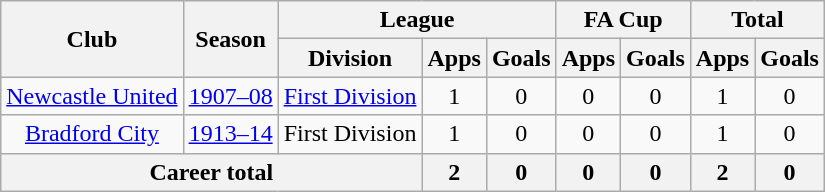<table class="wikitable" style="text-align: center">
<tr>
<th rowspan="2">Club</th>
<th rowspan="2">Season</th>
<th colspan="3">League</th>
<th colspan="2">FA Cup</th>
<th colspan="2">Total</th>
</tr>
<tr>
<th>Division</th>
<th>Apps</th>
<th>Goals</th>
<th>Apps</th>
<th>Goals</th>
<th>Apps</th>
<th>Goals</th>
</tr>
<tr>
<td><a href='#'>Newcastle United</a></td>
<td><a href='#'>1907–08</a></td>
<td><a href='#'>First Division</a></td>
<td>1</td>
<td>0</td>
<td>0</td>
<td>0</td>
<td>1</td>
<td>0</td>
</tr>
<tr>
<td><a href='#'>Bradford City</a></td>
<td><a href='#'>1913–14</a></td>
<td>First Division</td>
<td>1</td>
<td>0</td>
<td>0</td>
<td>0</td>
<td>1</td>
<td>0</td>
</tr>
<tr>
<th colspan="3">Career total</th>
<th>2</th>
<th>0</th>
<th>0</th>
<th>0</th>
<th>2</th>
<th>0</th>
</tr>
</table>
